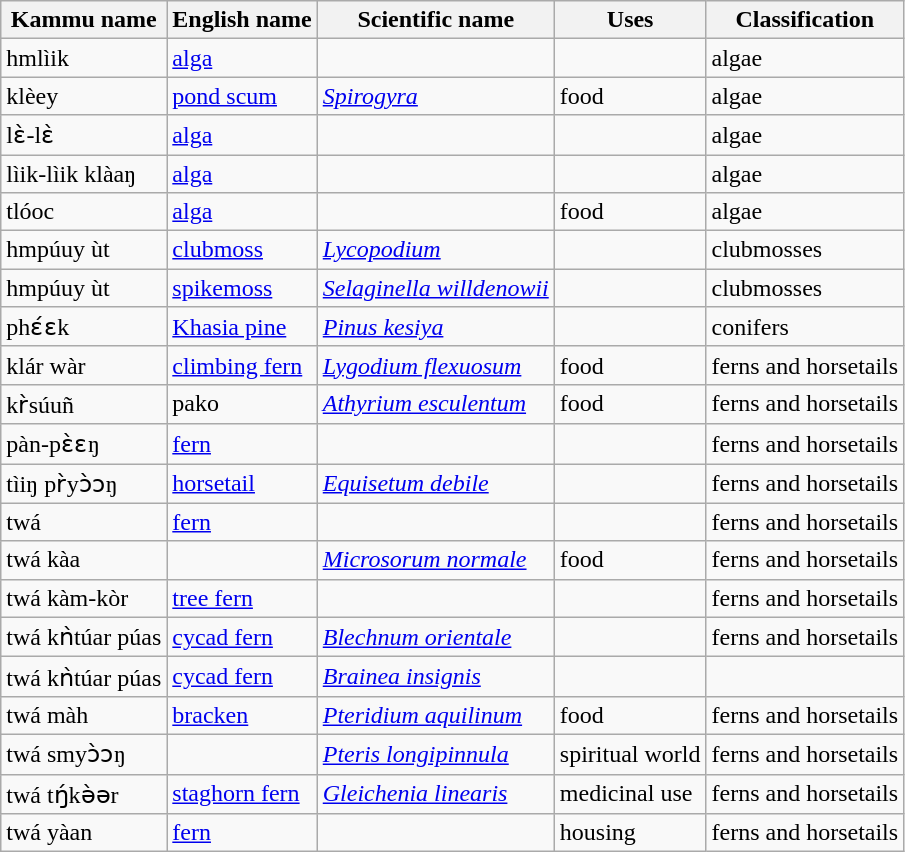<table class="wikitable sortable">
<tr>
<th>Kammu name</th>
<th>English name</th>
<th>Scientific name</th>
<th>Uses</th>
<th>Classification</th>
</tr>
<tr>
<td>hmlìik</td>
<td><a href='#'>alga</a></td>
<td></td>
<td></td>
<td>algae</td>
</tr>
<tr>
<td>klèey</td>
<td><a href='#'>pond scum</a></td>
<td><em><a href='#'>Spirogyra</a></em></td>
<td>food</td>
<td>algae</td>
</tr>
<tr>
<td>lɛ̀-lɛ̀</td>
<td><a href='#'>alga</a></td>
<td></td>
<td></td>
<td>algae</td>
</tr>
<tr>
<td>lìik-lìik klàaŋ</td>
<td><a href='#'>alga</a></td>
<td></td>
<td></td>
<td>algae</td>
</tr>
<tr>
<td>tlóoc</td>
<td><a href='#'>alga</a></td>
<td></td>
<td>food</td>
<td>algae</td>
</tr>
<tr>
<td>hmpúuy ùt</td>
<td><a href='#'>clubmoss</a></td>
<td><em><a href='#'>Lycopodium</a></em></td>
<td></td>
<td>clubmosses</td>
</tr>
<tr>
<td>hmpúuy ùt</td>
<td><a href='#'>spikemoss</a></td>
<td><em><a href='#'>Selaginella willdenowii</a></em></td>
<td></td>
<td>clubmosses</td>
</tr>
<tr>
<td>phɛ́ɛk</td>
<td><a href='#'>Khasia pine</a></td>
<td><em><a href='#'>Pinus kesiya</a></em></td>
<td></td>
<td>conifers</td>
</tr>
<tr>
<td>klár wàr</td>
<td><a href='#'>climbing fern</a></td>
<td><em><a href='#'>Lygodium flexuosum</a></em></td>
<td>food</td>
<td>ferns and horsetails</td>
</tr>
<tr>
<td>kr̀súuñ</td>
<td>pako</td>
<td><em><a href='#'>Athyrium esculentum</a></em></td>
<td>food</td>
<td>ferns and horsetails</td>
</tr>
<tr>
<td>pàn-pɛ̀ɛŋ</td>
<td><a href='#'>fern</a></td>
<td></td>
<td></td>
<td>ferns and horsetails</td>
</tr>
<tr>
<td>tìiŋ pr̀yɔ̀ɔŋ</td>
<td><a href='#'>horsetail</a></td>
<td><em><a href='#'>Equisetum debile</a></em></td>
<td></td>
<td>ferns and horsetails</td>
</tr>
<tr>
<td>twá</td>
<td><a href='#'>fern</a></td>
<td></td>
<td></td>
<td>ferns and horsetails</td>
</tr>
<tr>
<td>twá kàa</td>
<td></td>
<td><em><a href='#'>Microsorum normale</a></em></td>
<td>food</td>
<td>ferns and horsetails</td>
</tr>
<tr>
<td>twá kàm-kòr</td>
<td><a href='#'>tree fern</a></td>
<td></td>
<td></td>
<td>ferns and horsetails</td>
</tr>
<tr>
<td>twá kǹtúar púas</td>
<td><a href='#'>cycad fern</a></td>
<td><em><a href='#'>Blechnum orientale</a></em></td>
<td></td>
<td>ferns and horsetails</td>
</tr>
<tr>
<td>twá kǹtúar púas</td>
<td><a href='#'>cycad fern</a></td>
<td><em><a href='#'>Brainea insignis</a></em></td>
<td></td>
<td></td>
</tr>
<tr>
<td>twá màh</td>
<td><a href='#'>bracken</a></td>
<td><em><a href='#'>Pteridium aquilinum</a></em></td>
<td>food</td>
<td>ferns and horsetails</td>
</tr>
<tr>
<td>twá smyɔ̀ɔŋ</td>
<td></td>
<td><em><a href='#'>Pteris longipinnula</a></em></td>
<td>spiritual world</td>
<td>ferns and horsetails</td>
</tr>
<tr>
<td>twá tŋ́kə̀ər</td>
<td><a href='#'>staghorn fern</a></td>
<td><em><a href='#'>Gleichenia linearis</a></em></td>
<td>medicinal use</td>
<td>ferns and horsetails</td>
</tr>
<tr>
<td>twá yàan</td>
<td><a href='#'>fern</a></td>
<td></td>
<td>housing</td>
<td>ferns and horsetails</td>
</tr>
</table>
